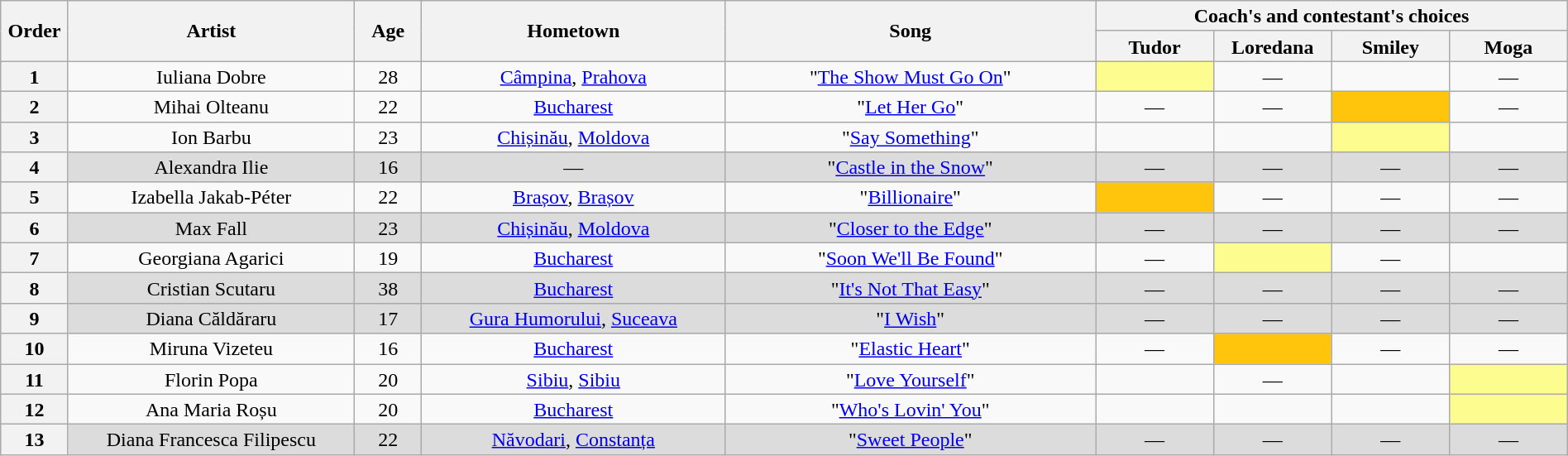<table class="wikitable" style="text-align:center; line-height:17px; width:100%;">
<tr>
<th scope="col" rowspan="2" style="width:04%;">Order</th>
<th scope="col" rowspan="2" style="width:17%;">Artist</th>
<th scope="col" rowspan="2" style="width:04%;">Age</th>
<th scope="col" rowspan="2" style="width:18%;">Hometown</th>
<th scope="col" rowspan="2" style="width:22%;">Song</th>
<th scope="col" colspan="4" style="width:24%;">Coach's and contestant's choices</th>
</tr>
<tr>
<th style="width:07%;">Tudor</th>
<th style="width:07%;">Loredana</th>
<th style="width:07%;">Smiley</th>
<th style="width:07%;">Moga</th>
</tr>
<tr>
<th>1</th>
<td>Iuliana Dobre</td>
<td>28</td>
<td><a href='#'>Câmpina</a>, <a href='#'>Prahova</a></td>
<td>"<a href='#'>The Show Must Go On</a>"</td>
<td style="background:#FDFC8F;"></td>
<td>—</td>
<td></td>
<td>—</td>
</tr>
<tr>
<th>2</th>
<td>Mihai Olteanu</td>
<td>22</td>
<td><a href='#'>Bucharest</a></td>
<td>"<a href='#'>Let Her Go</a>"</td>
<td>—</td>
<td>—</td>
<td style="background:#FFC40C;"></td>
<td>—</td>
</tr>
<tr>
<th>3</th>
<td>Ion Barbu</td>
<td>23</td>
<td><a href='#'>Chișinău</a>, <a href='#'>Moldova</a></td>
<td>"<a href='#'>Say Something</a>"</td>
<td></td>
<td></td>
<td style="background:#FDFC8F;"></td>
<td></td>
</tr>
<tr style="background:#DCDCDC;">
<th>4</th>
<td>Alexandra Ilie</td>
<td>16</td>
<td>—</td>
<td>"<a href='#'>Castle in the Snow</a>"</td>
<td>—</td>
<td>—</td>
<td>—</td>
<td>—</td>
</tr>
<tr>
<th>5</th>
<td>Izabella Jakab-Péter</td>
<td>22</td>
<td><a href='#'>Brașov</a>, <a href='#'>Brașov</a></td>
<td>"<a href='#'>Billionaire</a>"</td>
<td style="background:#FFC40C;"></td>
<td>—</td>
<td>—</td>
<td>—</td>
</tr>
<tr style="background:#DCDCDC;">
<th>6</th>
<td>Max Fall</td>
<td>23</td>
<td><a href='#'>Chișinău</a>, <a href='#'>Moldova</a></td>
<td>"<a href='#'>Closer to the Edge</a>"</td>
<td>—</td>
<td>—</td>
<td>—</td>
<td>—</td>
</tr>
<tr>
<th>7</th>
<td>Georgiana Agarici</td>
<td>19</td>
<td><a href='#'>Bucharest</a></td>
<td>"<a href='#'>Soon We'll Be Found</a>"</td>
<td>—</td>
<td style="background:#FDFC8F;"></td>
<td>—</td>
<td></td>
</tr>
<tr style="background:#DCDCDC;">
<th>8</th>
<td>Cristian Scutaru</td>
<td>38</td>
<td><a href='#'>Bucharest</a></td>
<td>"<a href='#'>It's Not That Easy</a>"</td>
<td>—</td>
<td>—</td>
<td>—</td>
<td>—</td>
</tr>
<tr style="background:#DCDCDC;">
<th>9</th>
<td>Diana Căldăraru</td>
<td>17</td>
<td><a href='#'>Gura Humorului</a>, <a href='#'>Suceava</a></td>
<td>"<a href='#'>I Wish</a>"</td>
<td>—</td>
<td>—</td>
<td>—</td>
<td>—</td>
</tr>
<tr>
<th>10</th>
<td>Miruna Vizeteu</td>
<td>16</td>
<td><a href='#'>Bucharest</a></td>
<td>"<a href='#'>Elastic Heart</a>"</td>
<td>—</td>
<td style="background:#FFC40C;"></td>
<td>—</td>
<td>—</td>
</tr>
<tr>
<th>11</th>
<td>Florin Popa</td>
<td>20</td>
<td><a href='#'>Sibiu</a>, <a href='#'>Sibiu</a></td>
<td>"<a href='#'>Love Yourself</a>"</td>
<td></td>
<td>—</td>
<td></td>
<td style="background:#FDFC8F;"></td>
</tr>
<tr>
<th>12</th>
<td>Ana Maria Roșu</td>
<td>20</td>
<td><a href='#'>Bucharest</a></td>
<td>"<a href='#'>Who's Lovin' You</a>"</td>
<td></td>
<td></td>
<td></td>
<td style="background:#FDFC8F;"></td>
</tr>
<tr style="background:#DCDCDC;">
<th>13</th>
<td>Diana Francesca Filipescu</td>
<td>22</td>
<td><a href='#'>Năvodari</a>, <a href='#'>Constanța</a></td>
<td>"<a href='#'>Sweet People</a>"</td>
<td>—</td>
<td>—</td>
<td>—</td>
<td>—</td>
</tr>
</table>
